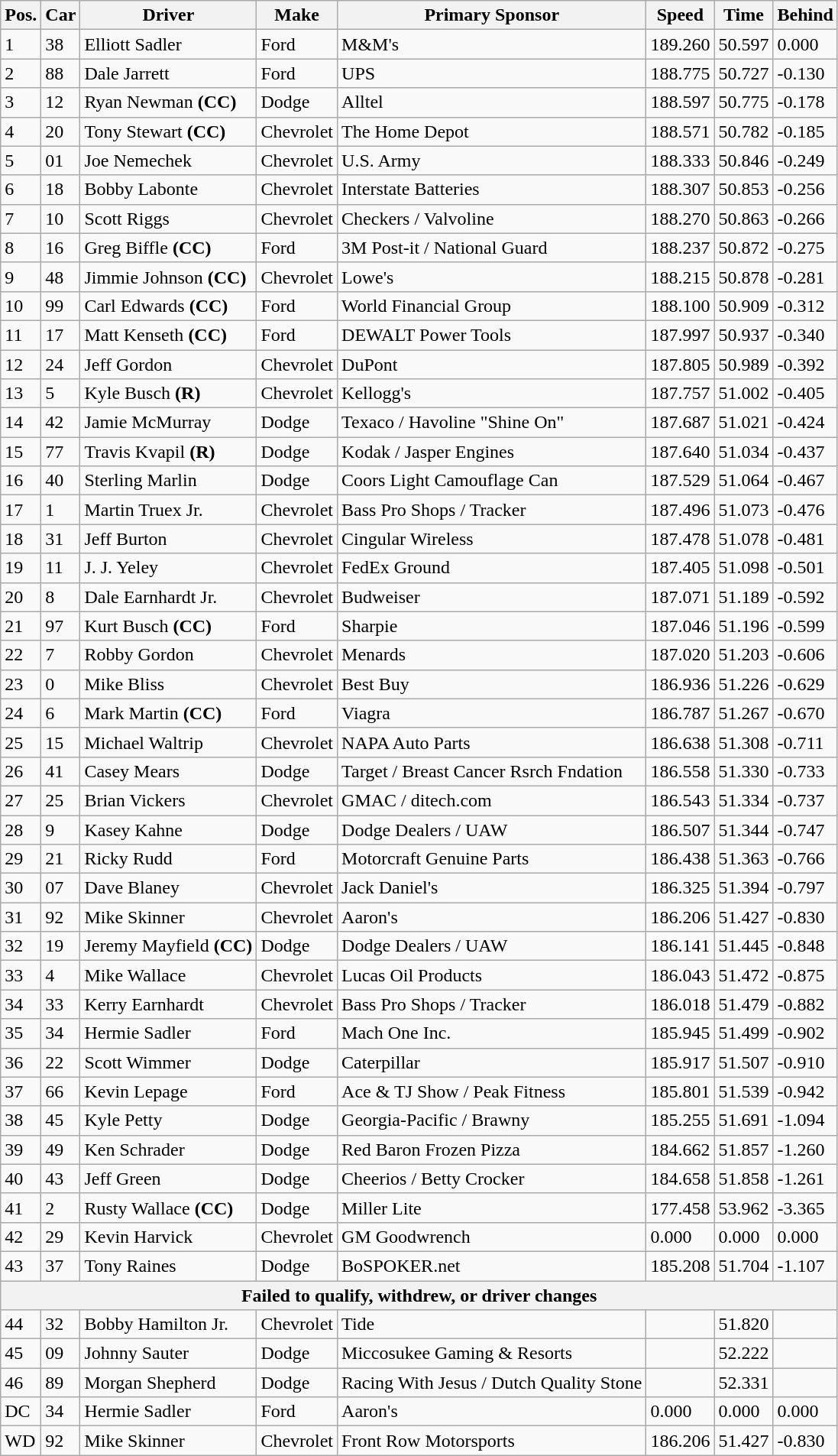<table class="wikitable">
<tr>
<th colspan="1" rowspan="1">Pos.</th>
<th colspan="1" rowspan="1">Car</th>
<th colspan="1" rowspan="1">Driver</th>
<th colspan="1" rowspan="1">Make</th>
<th colspan="1" rowspan="1">Primary Sponsor</th>
<th colspan="1" rowspan="1">Speed</th>
<th colspan="1" rowspan="1">Time</th>
<th colspan="1" rowspan="1">Behind</th>
</tr>
<tr>
<td>1</td>
<td>38</td>
<td>Elliott Sadler</td>
<td>Ford</td>
<td>M&M's</td>
<td>189.260</td>
<td>50.597</td>
<td>0.000</td>
</tr>
<tr>
<td>2</td>
<td>88</td>
<td>Dale Jarrett</td>
<td>Ford</td>
<td>UPS</td>
<td>188.775</td>
<td>50.727</td>
<td>-0.130</td>
</tr>
<tr>
<td>3</td>
<td>12</td>
<td>Ryan Newman <strong>(CC)</strong></td>
<td>Dodge</td>
<td>Alltel</td>
<td>188.597</td>
<td>50.775</td>
<td>-0.178</td>
</tr>
<tr>
<td>4</td>
<td>20</td>
<td>Tony Stewart <strong>(CC)</strong></td>
<td>Chevrolet</td>
<td>The Home Depot</td>
<td>188.571</td>
<td>50.782</td>
<td>-0.185</td>
</tr>
<tr>
<td>5</td>
<td>01</td>
<td>Joe Nemechek</td>
<td>Chevrolet</td>
<td>U.S. Army</td>
<td>188.333</td>
<td>50.846</td>
<td>-0.249</td>
</tr>
<tr>
<td>6</td>
<td>18</td>
<td>Bobby Labonte</td>
<td>Chevrolet</td>
<td>Interstate Batteries</td>
<td>188.307</td>
<td>50.853</td>
<td>-0.256</td>
</tr>
<tr>
<td>7</td>
<td>10</td>
<td>Scott Riggs</td>
<td>Chevrolet</td>
<td>Checkers / Valvoline</td>
<td>188.270</td>
<td>50.863</td>
<td>-0.266</td>
</tr>
<tr>
<td>8</td>
<td>16</td>
<td>Greg Biffle <strong>(CC)</strong></td>
<td>Ford</td>
<td>3M Post-it / National Guard</td>
<td>188.237</td>
<td>50.872</td>
<td>-0.275</td>
</tr>
<tr>
<td>9</td>
<td>48</td>
<td>Jimmie Johnson <strong>(CC)</strong></td>
<td>Chevrolet</td>
<td>Lowe's</td>
<td>188.215</td>
<td>50.878</td>
<td>-0.281</td>
</tr>
<tr>
<td>10</td>
<td>99</td>
<td>Carl Edwards <strong>(CC)</strong></td>
<td>Ford</td>
<td>World Financial Group</td>
<td>188.100</td>
<td>50.909</td>
<td>-0.312</td>
</tr>
<tr>
<td>11</td>
<td>17</td>
<td>Matt Kenseth <strong>(CC)</strong></td>
<td>Ford</td>
<td>DEWALT Power Tools</td>
<td>187.997</td>
<td>50.937</td>
<td>-0.340</td>
</tr>
<tr>
<td>12</td>
<td>24</td>
<td>Jeff Gordon</td>
<td>Chevrolet</td>
<td>DuPont</td>
<td>187.805</td>
<td>50.989</td>
<td>-0.392</td>
</tr>
<tr>
<td>13</td>
<td>5</td>
<td>Kyle Busch <strong>(R)</strong></td>
<td>Chevrolet</td>
<td>Kellogg's</td>
<td>187.757</td>
<td>51.002</td>
<td>-0.405</td>
</tr>
<tr>
<td>14</td>
<td>42</td>
<td>Jamie McMurray</td>
<td>Dodge</td>
<td>Texaco / Havoline "Shine On"</td>
<td>187.687</td>
<td>51.021</td>
<td>-0.424</td>
</tr>
<tr>
<td>15</td>
<td>77</td>
<td>Travis Kvapil <strong>(R)</strong></td>
<td>Dodge</td>
<td>Kodak / Jasper Engines</td>
<td>187.640</td>
<td>51.034</td>
<td>-0.437</td>
</tr>
<tr>
<td>16</td>
<td>40</td>
<td>Sterling Marlin</td>
<td>Dodge</td>
<td>Coors Light Camouflage Can</td>
<td>187.529</td>
<td>51.064</td>
<td>-0.467</td>
</tr>
<tr>
<td>17</td>
<td>1</td>
<td>Martin Truex Jr.</td>
<td>Chevrolet</td>
<td>Bass Pro Shops / Tracker</td>
<td>187.496</td>
<td>51.073</td>
<td>-0.476</td>
</tr>
<tr>
<td>18</td>
<td>31</td>
<td>Jeff Burton</td>
<td>Chevrolet</td>
<td>Cingular Wireless</td>
<td>187.478</td>
<td>51.078</td>
<td>-0.481</td>
</tr>
<tr>
<td>19</td>
<td>11</td>
<td>J. J. Yeley</td>
<td>Chevrolet</td>
<td>FedEx Ground</td>
<td>187.405</td>
<td>51.098</td>
<td>-0.501</td>
</tr>
<tr>
<td>20</td>
<td>8</td>
<td>Dale Earnhardt Jr.</td>
<td>Chevrolet</td>
<td>Budweiser</td>
<td>187.071</td>
<td>51.189</td>
<td>-0.592</td>
</tr>
<tr>
<td>21</td>
<td>97</td>
<td>Kurt Busch <strong>(CC)</strong></td>
<td>Ford</td>
<td>Sharpie</td>
<td>187.046</td>
<td>51.196</td>
<td>-0.599</td>
</tr>
<tr>
<td>22</td>
<td>7</td>
<td>Robby Gordon</td>
<td>Chevrolet</td>
<td>Menards</td>
<td>187.020</td>
<td>51.203</td>
<td>-0.606</td>
</tr>
<tr>
<td>23</td>
<td>0</td>
<td>Mike Bliss</td>
<td>Chevrolet</td>
<td>Best Buy</td>
<td>186.936</td>
<td>51.226</td>
<td>-0.629</td>
</tr>
<tr>
<td>24</td>
<td>6</td>
<td>Mark Martin <strong>(CC)</strong></td>
<td>Ford</td>
<td>Viagra</td>
<td>186.787</td>
<td>51.267</td>
<td>-0.670</td>
</tr>
<tr>
<td>25</td>
<td>15</td>
<td>Michael Waltrip</td>
<td>Chevrolet</td>
<td>NAPA Auto Parts</td>
<td>186.638</td>
<td>51.308</td>
<td>-0.711</td>
</tr>
<tr>
<td>26</td>
<td>41</td>
<td>Casey Mears</td>
<td>Dodge</td>
<td>Target / Breast Cancer Rsrch Fndation</td>
<td>186.558</td>
<td>51.330</td>
<td>-0.733</td>
</tr>
<tr>
<td>27</td>
<td>25</td>
<td>Brian Vickers</td>
<td>Chevrolet</td>
<td>GMAC / ditech.com</td>
<td>186.543</td>
<td>51.334</td>
<td>-0.737</td>
</tr>
<tr>
<td>28</td>
<td>9</td>
<td>Kasey Kahne</td>
<td>Dodge</td>
<td>Dodge Dealers / UAW</td>
<td>186.507</td>
<td>51.344</td>
<td>-0.747</td>
</tr>
<tr>
<td>29</td>
<td>21</td>
<td>Ricky Rudd</td>
<td>Ford</td>
<td>Motorcraft Genuine Parts</td>
<td>186.438</td>
<td>51.363</td>
<td>-0.766</td>
</tr>
<tr>
<td>30</td>
<td>07</td>
<td>Dave Blaney</td>
<td>Chevrolet</td>
<td>Jack Daniel's</td>
<td>186.325</td>
<td>51.394</td>
<td>-0.797</td>
</tr>
<tr>
<td>31</td>
<td>92</td>
<td>Mike Skinner</td>
<td>Chevrolet</td>
<td>Aaron's</td>
<td>186.206</td>
<td>51.427</td>
<td>-0.830</td>
</tr>
<tr>
<td>32</td>
<td>19</td>
<td>Jeremy Mayfield <strong>(CC)</strong></td>
<td>Dodge</td>
<td>Dodge Dealers / UAW</td>
<td>186.141</td>
<td>51.445</td>
<td>-0.848</td>
</tr>
<tr>
<td>33</td>
<td>4</td>
<td>Mike Wallace</td>
<td>Chevrolet</td>
<td>Lucas Oil Products</td>
<td>186.043</td>
<td>51.472</td>
<td>-0.875</td>
</tr>
<tr>
<td>34</td>
<td>33</td>
<td>Kerry Earnhardt</td>
<td>Chevrolet</td>
<td>Bass Pro Shops / Tracker</td>
<td>186.018</td>
<td>51.479</td>
<td>-0.882</td>
</tr>
<tr>
<td>35</td>
<td>34</td>
<td>Hermie Sadler</td>
<td>Ford</td>
<td>Mach One Inc.</td>
<td>185.945</td>
<td>51.499</td>
<td>-0.902</td>
</tr>
<tr>
<td>36</td>
<td>22</td>
<td>Scott Wimmer</td>
<td>Dodge</td>
<td>Caterpillar</td>
<td>185.917</td>
<td>51.507</td>
<td>-0.910</td>
</tr>
<tr>
<td>37</td>
<td>66</td>
<td>Kevin Lepage</td>
<td>Ford</td>
<td>Ace & TJ Show / Peak Fitness</td>
<td>185.801</td>
<td>51.539</td>
<td>-0.942</td>
</tr>
<tr>
<td>38</td>
<td>45</td>
<td>Kyle Petty</td>
<td>Dodge</td>
<td>Georgia-Pacific / Brawny</td>
<td>185.255</td>
<td>51.691</td>
<td>-1.094</td>
</tr>
<tr>
<td>39</td>
<td>49</td>
<td>Ken Schrader</td>
<td>Dodge</td>
<td>Red Baron Frozen Pizza</td>
<td>184.662</td>
<td>51.857</td>
<td>-1.260</td>
</tr>
<tr>
<td>40</td>
<td>43</td>
<td>Jeff Green</td>
<td>Dodge</td>
<td>Cheerios / Betty Crocker</td>
<td>184.658</td>
<td>51.858</td>
<td>-1.261</td>
</tr>
<tr>
<td>41</td>
<td>2</td>
<td>Rusty Wallace <strong>(CC)</strong></td>
<td>Dodge</td>
<td>Miller Lite</td>
<td>177.458</td>
<td>53.962</td>
<td>-3.365</td>
</tr>
<tr>
<td>42</td>
<td>29</td>
<td>Kevin Harvick</td>
<td>Chevrolet</td>
<td>GM Goodwrench</td>
<td>0.000</td>
<td>0.000</td>
<td>0.000</td>
</tr>
<tr>
<td>43</td>
<td>37</td>
<td>Tony Raines</td>
<td>Dodge</td>
<td>BoSPOKER.net</td>
<td>185.208</td>
<td>51.704</td>
<td>-1.107</td>
</tr>
<tr>
<th colspan="8">Failed to qualify, withdrew, or driver changes</th>
</tr>
<tr>
<td>44</td>
<td>32</td>
<td>Bobby Hamilton Jr.</td>
<td>Chevrolet</td>
<td>Tide</td>
<td></td>
<td>51.820</td>
<td></td>
</tr>
<tr>
<td>45</td>
<td>09</td>
<td>Johnny Sauter</td>
<td>Dodge</td>
<td>Miccosukee Gaming & Resorts</td>
<td></td>
<td>52.222</td>
<td></td>
</tr>
<tr>
<td>46</td>
<td>89</td>
<td>Morgan Shepherd</td>
<td>Dodge</td>
<td>Racing With Jesus / Dutch Quality Stone</td>
<td></td>
<td>52.331</td>
<td></td>
</tr>
<tr>
<td>DC</td>
<td>34</td>
<td>Hermie Sadler</td>
<td>Ford</td>
<td>Aaron's</td>
<td>0.000</td>
<td>0.000</td>
<td>0.000</td>
</tr>
<tr>
<td>WD</td>
<td>92</td>
<td>Mike Skinner</td>
<td>Chevrolet</td>
<td>Front Row Motorsports</td>
<td>186.206</td>
<td>51.427</td>
<td>-0.830</td>
</tr>
</table>
